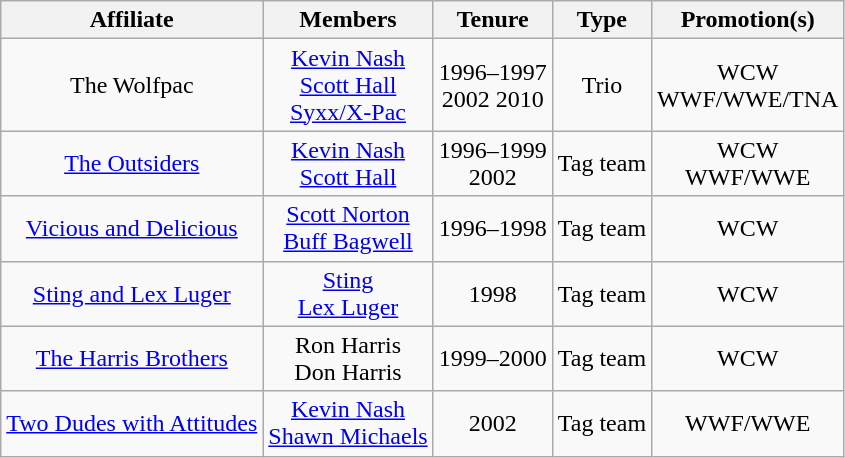<table class="wikitable sortable" style="text-align:center;">
<tr>
<th>Affiliate</th>
<th>Members</th>
<th>Tenure</th>
<th>Type</th>
<th>Promotion(s)</th>
</tr>
<tr>
<td>The Wolfpac</td>
<td><a href='#'>Kevin Nash</a><br><a href='#'>Scott Hall</a><br><a href='#'>Syxx/X-Pac</a></td>
<td>1996–1997<br>2002 2010</td>
<td>Trio</td>
<td>WCW<br>WWF/WWE/TNA</td>
</tr>
<tr>
<td><a href='#'>The Outsiders</a></td>
<td><a href='#'>Kevin Nash</a><br><a href='#'>Scott Hall</a></td>
<td>1996–1999<br>2002</td>
<td>Tag team</td>
<td>WCW<br>WWF/WWE</td>
</tr>
<tr>
<td><a href='#'>Vicious and Delicious</a></td>
<td><a href='#'>Scott Norton</a><br><a href='#'>Buff Bagwell</a></td>
<td>1996–1998</td>
<td>Tag team</td>
<td>WCW</td>
</tr>
<tr>
<td><a href='#'>Sting and Lex Luger</a></td>
<td><a href='#'>Sting</a><br><a href='#'>Lex Luger</a></td>
<td>1998</td>
<td>Tag team</td>
<td>WCW</td>
</tr>
<tr>
<td><a href='#'>The Harris Brothers</a></td>
<td>Ron Harris<br>Don Harris</td>
<td>1999–2000</td>
<td>Tag team</td>
<td>WCW</td>
</tr>
<tr>
<td><a href='#'>Two Dudes with Attitudes</a></td>
<td><a href='#'>Kevin Nash</a><br><a href='#'>Shawn Michaels</a></td>
<td>2002</td>
<td>Tag team</td>
<td>WWF/WWE</td>
</tr>
</table>
